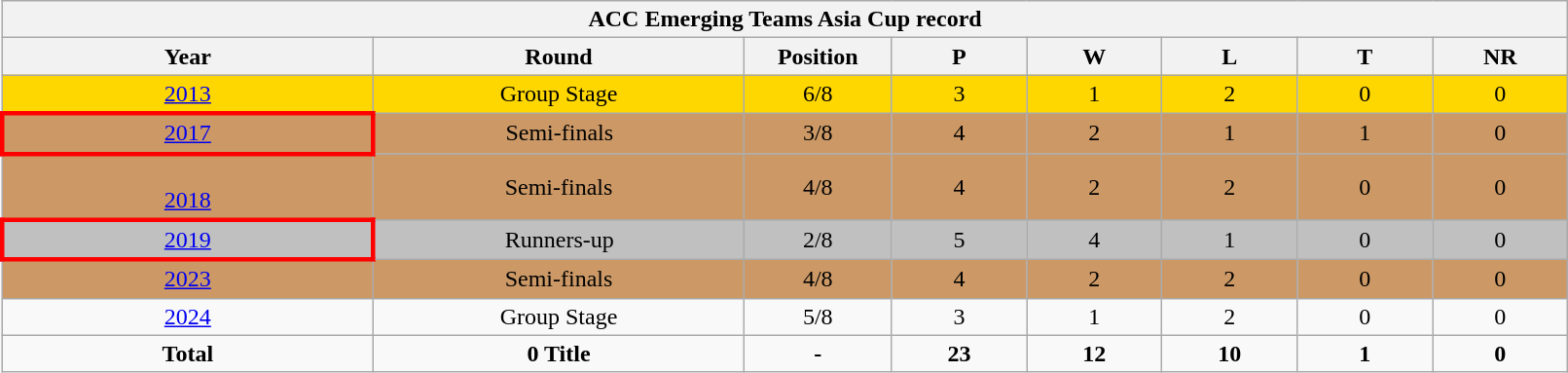<table class="wikitable" style="text-align: center; width:85%">
<tr>
<th colspan=10>ACC Emerging Teams Asia Cup record</th>
</tr>
<tr>
<th width=150>Year</th>
<th width=150>Round</th>
<th width=50>Position</th>
<th width=50>P</th>
<th width=50>W</th>
<th width=50>L</th>
<th width=50>T</th>
<th width=50>NR</th>
</tr>
<tr style="background:gold;">
<td> <a href='#'>2013</a></td>
<td>Group Stage</td>
<td>6/8</td>
<td>3</td>
<td>1</td>
<td>2</td>
<td>0</td>
<td>0</td>
</tr>
<tr bgcolor="#cc9966">
<td style="border: 3px solid red"> <a href='#'>2017</a></td>
<td>Semi-finals</td>
<td>3/8</td>
<td>4</td>
<td>2</td>
<td>1</td>
<td>1</td>
<td>0</td>
</tr>
<tr bgcolor="#cc9966">
<td> <br>  <a href='#'>2018</a></td>
<td>Semi-finals</td>
<td>4/8</td>
<td>4</td>
<td>2</td>
<td>2</td>
<td>0</td>
<td>0</td>
</tr>
<tr style="background:silver;">
<td style="border: 3px solid red"> <a href='#'>2019</a></td>
<td>Runners-up</td>
<td>2/8</td>
<td>5</td>
<td>4</td>
<td>1</td>
<td>0</td>
<td>0</td>
</tr>
<tr bgcolor="#cc9966">
<td> <a href='#'>2023</a></td>
<td>Semi-finals</td>
<td>4/8</td>
<td>4</td>
<td>2</td>
<td>2</td>
<td>0</td>
<td>0</td>
</tr>
<tr>
<td> <a href='#'>2024</a></td>
<td>Group Stage</td>
<td>5/8</td>
<td>3</td>
<td>1</td>
<td>2</td>
<td>0</td>
<td>0</td>
</tr>
<tr>
<td><strong>Total</strong></td>
<td><strong>0 Title</strong></td>
<td><strong>-</strong></td>
<td><strong>23</strong></td>
<td><strong>12</strong></td>
<td><strong>10</strong></td>
<td><strong>1</strong></td>
<td><strong>0</strong></td>
</tr>
</table>
